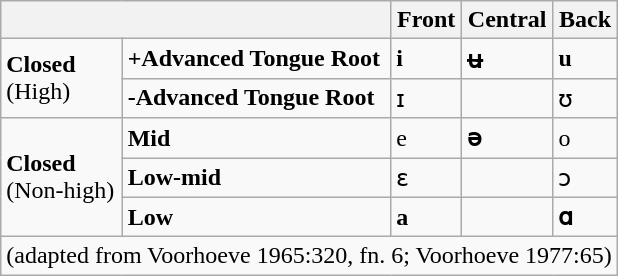<table class="wikitable">
<tr>
<th colspan="2"></th>
<th>Front</th>
<th>Central</th>
<th>Back</th>
</tr>
<tr>
<td rowspan="2"><strong>Closed</strong><br>(High)</td>
<td><strong>+Advanced Tongue Root</strong></td>
<td><strong>i</strong></td>
<td><strong>ʉ</strong></td>
<td><strong>u</strong></td>
</tr>
<tr>
<td><strong>-Advanced Tongue Root</strong></td>
<td>ɪ</td>
<td></td>
<td>ʊ</td>
</tr>
<tr>
<td rowspan="3"><strong>Closed</strong><br>(Non-high)</td>
<td><strong>Mid</strong></td>
<td>e</td>
<td><strong>ə</strong></td>
<td>o</td>
</tr>
<tr>
<td><strong>Low-mid</strong></td>
<td>ɛ</td>
<td></td>
<td>ɔ</td>
</tr>
<tr>
<td><strong>Low</strong></td>
<td><strong>a</strong></td>
<td></td>
<td><strong>ɑ</strong></td>
</tr>
<tr>
<td colspan="5">(adapted from Voorhoeve 1965:320, fn. 6; Voorhoeve 1977:65)</td>
</tr>
</table>
